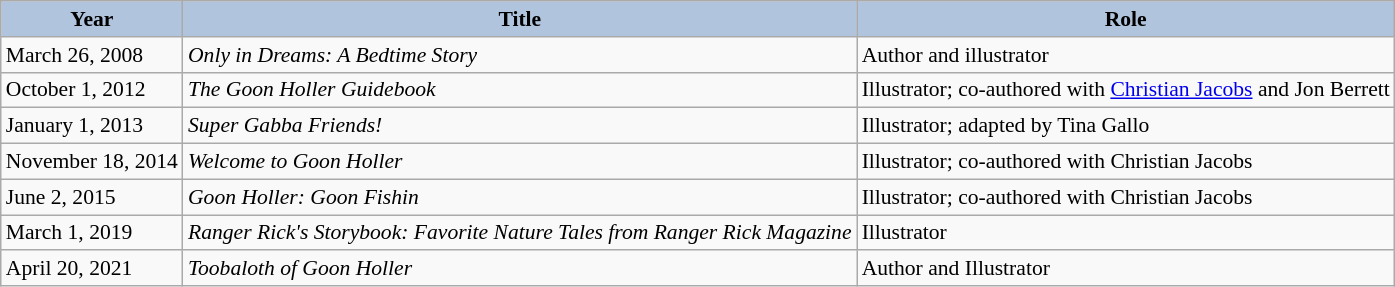<table class="wikitable" style="font-size:90%;">
<tr>
<th style="background:#B0C4DE;">Year</th>
<th style="background:#B0C4DE;">Title</th>
<th style="background:#B0C4DE;">Role</th>
</tr>
<tr>
<td>March 26, 2008</td>
<td><em>Only in Dreams: A Bedtime Story</em></td>
<td>Author and illustrator</td>
</tr>
<tr>
<td>October 1, 2012</td>
<td><em>The Goon Holler Guidebook</em></td>
<td>Illustrator; co-authored with <a href='#'>Christian Jacobs</a> and Jon Berrett</td>
</tr>
<tr>
<td>January 1, 2013</td>
<td><em>Super Gabba Friends!</em></td>
<td>Illustrator; adapted by Tina Gallo</td>
</tr>
<tr>
<td>November 18, 2014</td>
<td><em>Welcome to Goon Holler</em></td>
<td>Illustrator; co-authored with Christian Jacobs</td>
</tr>
<tr>
<td>June 2, 2015</td>
<td><em>Goon Holler: Goon Fishin</em></td>
<td>Illustrator; co-authored with Christian Jacobs</td>
</tr>
<tr>
<td>March 1, 2019</td>
<td><em>Ranger Rick's Storybook: Favorite Nature Tales from Ranger Rick Magazine</em></td>
<td>Illustrator</td>
</tr>
<tr>
<td>April 20, 2021</td>
<td><em>Toobaloth of Goon Holler</em></td>
<td>Author and Illustrator</td>
</tr>
</table>
